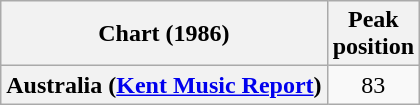<table class="wikitable sortable plainrowheaders">
<tr>
<th>Chart (1986)</th>
<th>Peak<br>position</th>
</tr>
<tr>
<th scope="row">Australia (<a href='#'>Kent Music Report</a>)</th>
<td style="text-align:center;">83</td>
</tr>
</table>
